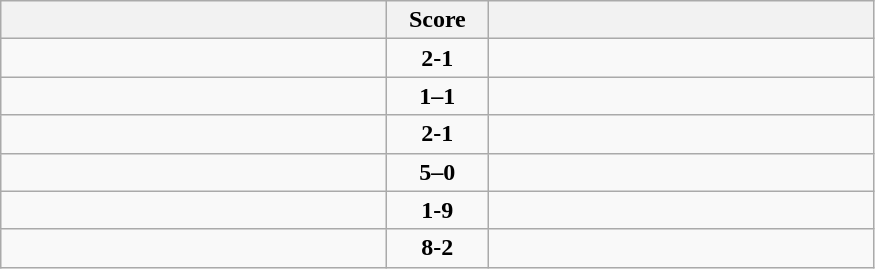<table class="wikitable" style="text-align: center; font-size:100% ">
<tr>
<th align="right" width="250"></th>
<th width="60">Score</th>
<th align="left" width="250"></th>
</tr>
<tr>
<td align=left></td>
<td align=center><strong>2-1</strong></td>
<td align=left></td>
</tr>
<tr>
<td align=left></td>
<td align=center><strong>1–1</strong></td>
<td align=left></td>
</tr>
<tr>
<td align=left></td>
<td align=center><strong>2-1</strong></td>
<td align=left></td>
</tr>
<tr>
<td align=left></td>
<td align=center><strong>5–0</strong></td>
<td align=left></td>
</tr>
<tr>
<td align=left></td>
<td align=center><strong>1-9</strong></td>
<td align=left></td>
</tr>
<tr>
<td align=left></td>
<td align=center><strong>8-2</strong></td>
<td align=left></td>
</tr>
</table>
